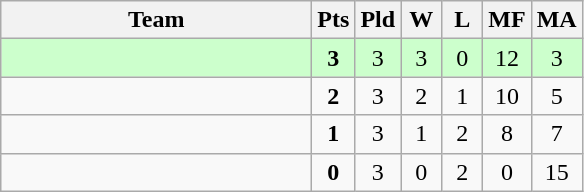<table class=wikitable style="text-align:center">
<tr>
<th width=200>Team</th>
<th width=20>Pts</th>
<th width=20>Pld</th>
<th width=20>W</th>
<th width=20>L</th>
<th width=20>MF</th>
<th width=20>MA</th>
</tr>
<tr bgcolor=ccffcc>
<td style="text-align:left"><strong></strong></td>
<td><strong>3</strong></td>
<td>3</td>
<td>3</td>
<td>0</td>
<td>12</td>
<td>3</td>
</tr>
<tr>
<td style="text-align:left"></td>
<td><strong>2</strong></td>
<td>3</td>
<td>2</td>
<td>1</td>
<td>10</td>
<td>5</td>
</tr>
<tr>
<td style="text-align:left"></td>
<td><strong>1</strong></td>
<td>3</td>
<td>1</td>
<td>2</td>
<td>8</td>
<td>7</td>
</tr>
<tr>
<td style="text-align:left"></td>
<td><strong>0</strong></td>
<td>3</td>
<td>0</td>
<td>2</td>
<td>0</td>
<td>15</td>
</tr>
</table>
